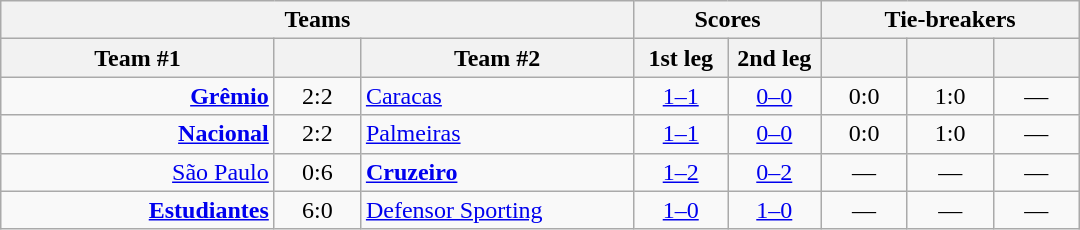<table class="wikitable" style="text-align: center;">
<tr>
<th colspan=3>Teams</th>
<th colspan=2>Scores</th>
<th colspan=3>Tie-breakers</th>
</tr>
<tr>
<th width="175">Team #1</th>
<th width="50"></th>
<th width="175">Team #2</th>
<th width="55">1st leg</th>
<th width="55">2nd leg</th>
<th width="50"></th>
<th width="50"></th>
<th width="50"></th>
</tr>
<tr>
<td align=right><strong><a href='#'>Grêmio</a></strong> </td>
<td>2:2</td>
<td align=left> <a href='#'>Caracas</a></td>
<td><a href='#'>1–1</a></td>
<td><a href='#'>0–0</a></td>
<td>0:0</td>
<td>1:0</td>
<td>—</td>
</tr>
<tr>
<td align=right><strong><a href='#'>Nacional</a></strong> </td>
<td>2:2</td>
<td align=left> <a href='#'>Palmeiras</a></td>
<td><a href='#'>1–1</a></td>
<td><a href='#'>0–0</a></td>
<td>0:0</td>
<td>1:0</td>
<td>—</td>
</tr>
<tr>
<td align=right><a href='#'>São Paulo</a> </td>
<td>0:6</td>
<td align=left> <strong><a href='#'>Cruzeiro</a></strong></td>
<td><a href='#'>1–2</a></td>
<td><a href='#'>0–2</a></td>
<td>—</td>
<td>—</td>
<td>—</td>
</tr>
<tr>
<td align=right><strong><a href='#'>Estudiantes</a></strong> </td>
<td>6:0</td>
<td align=left> <a href='#'>Defensor Sporting</a></td>
<td><a href='#'>1–0</a></td>
<td><a href='#'>1–0</a></td>
<td>—</td>
<td>—</td>
<td>—</td>
</tr>
</table>
